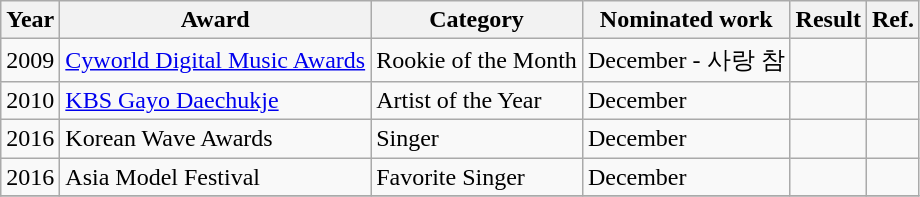<table class="wikitable">
<tr>
<th>Year</th>
<th>Award</th>
<th>Category</th>
<th>Nominated work</th>
<th>Result</th>
<th>Ref.</th>
</tr>
<tr>
<td>2009</td>
<td><a href='#'>Cyworld Digital Music Awards</a></td>
<td>Rookie of the Month</td>
<td>December - 사랑 참</td>
<td></td>
<td></td>
</tr>
<tr>
<td>2010</td>
<td><a href='#'>KBS Gayo Daechukje</a></td>
<td>Artist of the Year</td>
<td>December</td>
<td></td>
<td></td>
</tr>
<tr>
<td>2016</td>
<td>Korean Wave Awards</td>
<td>Singer</td>
<td>December</td>
<td></td>
<td></td>
</tr>
<tr>
<td>2016</td>
<td>Asia Model Festival</td>
<td>Favorite Singer</td>
<td>December</td>
<td></td>
<td></td>
</tr>
<tr>
</tr>
</table>
